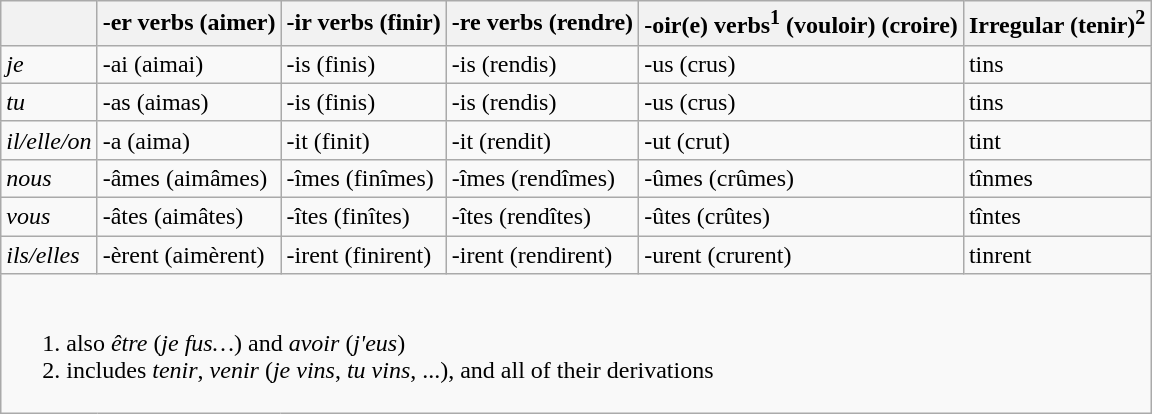<table class="wikitable">
<tr>
<th> </th>
<th>-er verbs (aimer)</th>
<th>-ir verbs (finir)</th>
<th>-re verbs (rendre)</th>
<th>-oir(e) verbs<sup>1</sup> (vouloir) (croire)</th>
<th>Irregular (tenir)<sup>2</sup></th>
</tr>
<tr>
<td><em>je</em></td>
<td>-ai (aimai)</td>
<td>-is (finis)</td>
<td>-is (rendis)</td>
<td>-us (crus)</td>
<td>tins</td>
</tr>
<tr ->
<td><em>tu</em></td>
<td>-as (aimas)</td>
<td>-is (finis)</td>
<td>-is (rendis)</td>
<td>-us (crus)</td>
<td>tins</td>
</tr>
<tr ->
<td><em>il/elle/on</em></td>
<td>-a (aima)</td>
<td>-it (finit)</td>
<td>-it (rendit)</td>
<td>-ut (crut)</td>
<td>tint</td>
</tr>
<tr ->
<td><em>nous</em></td>
<td>-âmes (aimâmes)</td>
<td>-îmes (finîmes)</td>
<td>-îmes (rendîmes)</td>
<td>-ûmes (crûmes)</td>
<td>tînmes</td>
</tr>
<tr ->
<td><em>vous</em></td>
<td>-âtes (aimâtes)</td>
<td>-îtes (finîtes)</td>
<td>-îtes (rendîtes)</td>
<td>-ûtes (crûtes)</td>
<td>tîntes</td>
</tr>
<tr ->
<td><em>ils/elles</em></td>
<td>-èrent (aimèrent)</td>
<td>-irent (finirent)</td>
<td>-irent (rendirent)</td>
<td>-urent (crurent)</td>
<td>tinrent</td>
</tr>
<tr>
<td colspan="6"><br><ol><li>also <em>être</em> (<em>je fus…</em>) and <em>avoir</em> (<em>j'eus</em>)</li><li>includes <em>tenir</em>, <em>venir</em> (<em>je vins</em>, <em>tu vins</em>, ...), and all of their derivations</li></ol></td>
</tr>
</table>
